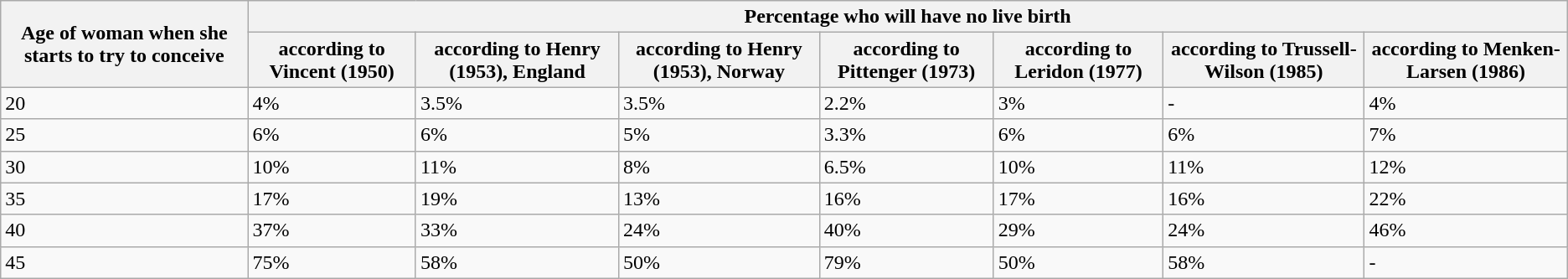<table class="wikitable sortable">
<tr>
<th rowspan="2">Age of woman when she starts to try to conceive</th>
<th colspan="7">Percentage who will have no live birth</th>
</tr>
<tr>
<th>according to Vincent (1950)</th>
<th>according to Henry (1953), England</th>
<th>according to Henry (1953), Norway</th>
<th>according to Pittenger (1973)</th>
<th>according to Leridon (1977)</th>
<th>according to Trussell-Wilson (1985)</th>
<th>according to Menken-Larsen (1986)</th>
</tr>
<tr>
<td>20</td>
<td>4%</td>
<td>3.5%</td>
<td>3.5%</td>
<td>2.2%</td>
<td>3%</td>
<td>-</td>
<td>4%</td>
</tr>
<tr>
<td>25</td>
<td>6%</td>
<td>6%</td>
<td>5%</td>
<td>3.3%</td>
<td>6%</td>
<td>6%</td>
<td>7%</td>
</tr>
<tr>
<td>30</td>
<td>10%</td>
<td>11%</td>
<td>8%</td>
<td>6.5%</td>
<td>10%</td>
<td>11%</td>
<td>12%</td>
</tr>
<tr>
<td>35</td>
<td>17%</td>
<td>19%</td>
<td>13%</td>
<td>16%</td>
<td>17%</td>
<td>16%</td>
<td>22%</td>
</tr>
<tr>
<td>40</td>
<td>37%</td>
<td>33%</td>
<td>24%</td>
<td>40%</td>
<td>29%</td>
<td>24%</td>
<td>46%</td>
</tr>
<tr>
<td>45</td>
<td>75%</td>
<td>58%</td>
<td>50%</td>
<td>79%</td>
<td>50%</td>
<td>58%</td>
<td>-</td>
</tr>
</table>
